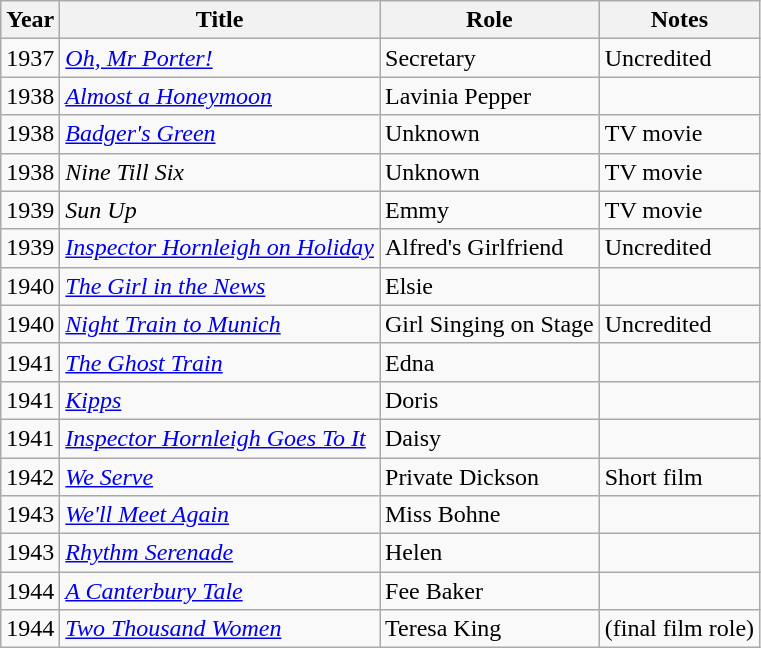<table class="wikitable">
<tr>
<th>Year</th>
<th>Title</th>
<th>Role</th>
<th>Notes</th>
</tr>
<tr>
<td>1937</td>
<td><em><a href='#'>Oh, Mr Porter!</a></em></td>
<td>Secretary</td>
<td>Uncredited</td>
</tr>
<tr>
<td>1938</td>
<td><em><a href='#'>Almost a Honeymoon</a></em></td>
<td>Lavinia Pepper</td>
<td></td>
</tr>
<tr>
<td>1938</td>
<td><em><a href='#'>Badger's Green</a></em></td>
<td>Unknown</td>
<td>TV movie</td>
</tr>
<tr>
<td>1938</td>
<td><em>Nine Till Six</em></td>
<td>Unknown</td>
<td>TV movie</td>
</tr>
<tr>
<td>1939</td>
<td><em>Sun Up</em></td>
<td>Emmy</td>
<td>TV movie</td>
</tr>
<tr>
<td>1939</td>
<td><em><a href='#'>Inspector Hornleigh on Holiday</a></em></td>
<td>Alfred's Girlfriend</td>
<td>Uncredited</td>
</tr>
<tr>
<td>1940</td>
<td><em><a href='#'>The Girl in the News</a></em></td>
<td>Elsie</td>
<td></td>
</tr>
<tr>
<td>1940</td>
<td><em><a href='#'>Night Train to Munich</a></em></td>
<td>Girl Singing on Stage</td>
<td>Uncredited</td>
</tr>
<tr>
<td>1941</td>
<td><em><a href='#'>The Ghost Train</a></em></td>
<td>Edna</td>
<td></td>
</tr>
<tr>
<td>1941</td>
<td><em><a href='#'>Kipps</a></em></td>
<td>Doris</td>
<td></td>
</tr>
<tr>
<td>1941</td>
<td><em><a href='#'>Inspector Hornleigh Goes To It</a></em></td>
<td>Daisy</td>
<td></td>
</tr>
<tr>
<td>1942</td>
<td><em><a href='#'>We Serve</a></em></td>
<td>Private Dickson</td>
<td>Short film</td>
</tr>
<tr>
<td>1943</td>
<td><em><a href='#'>We'll Meet Again</a></em></td>
<td>Miss Bohne</td>
<td></td>
</tr>
<tr>
<td>1943</td>
<td><em><a href='#'>Rhythm Serenade</a></em></td>
<td>Helen</td>
<td></td>
</tr>
<tr>
<td>1944</td>
<td><em><a href='#'>A Canterbury Tale</a></em></td>
<td>Fee Baker</td>
<td></td>
</tr>
<tr>
<td>1944</td>
<td><em><a href='#'>Two Thousand Women</a></em></td>
<td>Teresa King</td>
<td>(final film role)</td>
</tr>
</table>
